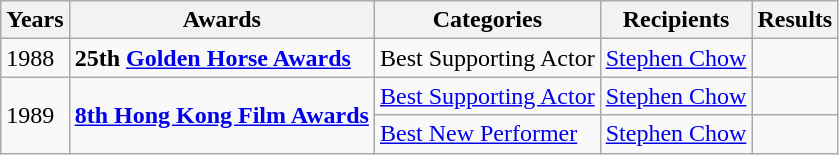<table class="wikitable">
<tr>
<th>Years</th>
<th>Awards</th>
<th>Categories</th>
<th>Recipients</th>
<th>Results</th>
</tr>
<tr>
<td>1988</td>
<td><strong>25th <a href='#'>Golden Horse Awards</a></strong></td>
<td>Best Supporting Actor</td>
<td><a href='#'>Stephen Chow</a></td>
<td></td>
</tr>
<tr>
<td rowspan=2>1989</td>
<td rowspan=2><strong><a href='#'>8th Hong Kong Film Awards</a></strong></td>
<td><a href='#'>Best Supporting Actor</a></td>
<td><a href='#'>Stephen Chow</a></td>
<td></td>
</tr>
<tr>
<td><a href='#'>Best New Performer</a></td>
<td><a href='#'>Stephen Chow</a></td>
<td></td>
</tr>
</table>
